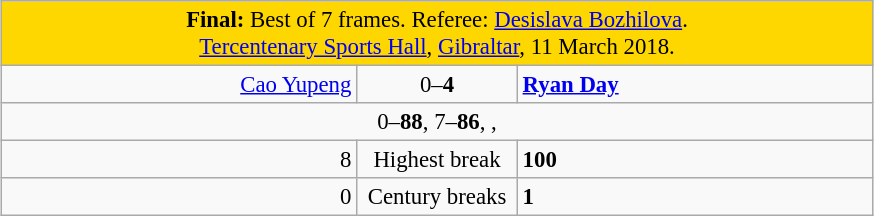<table class="wikitable" style="font-size: 95%; margin: 1em auto 1em auto;">
<tr>
<td colspan="3" align="center" bgcolor="#ffd700"><strong>Final:</strong> Best of 7 frames. Referee: <a href='#'>Desislava Bozhilova</a>.<br><a href='#'>Tercentenary Sports Hall</a>, <a href='#'>Gibraltar</a>, 11 March 2018.</td>
</tr>
<tr>
<td width="230" align="right"><a href='#'>Cao Yupeng</a><br></td>
<td width="100" align="center">0–<strong>4</strong></td>
<td width="230" align="left"><strong><a href='#'>Ryan Day</a></strong><br></td>
</tr>
<tr>
<td colspan="3" align="center" style="font-size: 100%">0–<strong>88</strong>, 7–<strong>86</strong>, , </td>
</tr>
<tr>
<td align="right">8</td>
<td align="center">Highest break</td>
<td><strong>100</strong></td>
</tr>
<tr>
<td align="right">0</td>
<td align="center">Century breaks</td>
<td><strong>1</strong></td>
</tr>
</table>
